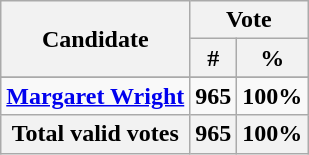<table class="wikitable sortable plainrowheaders" style="text-align:right;">
<tr>
<th rowspan="2">Candidate</th>
<th colspan="2">Vote</th>
</tr>
<tr>
<th>#</th>
<th>%</th>
</tr>
<tr>
</tr>
<tr>
<td style="text-align:left;"><strong><a href='#'>Margaret Wright</a></strong></td>
<td><strong>965</strong></td>
<td><strong>100%</strong></td>
</tr>
<tr class="sortbottom">
<th>Total valid votes</th>
<th>965</th>
<th>100%</th>
</tr>
</table>
